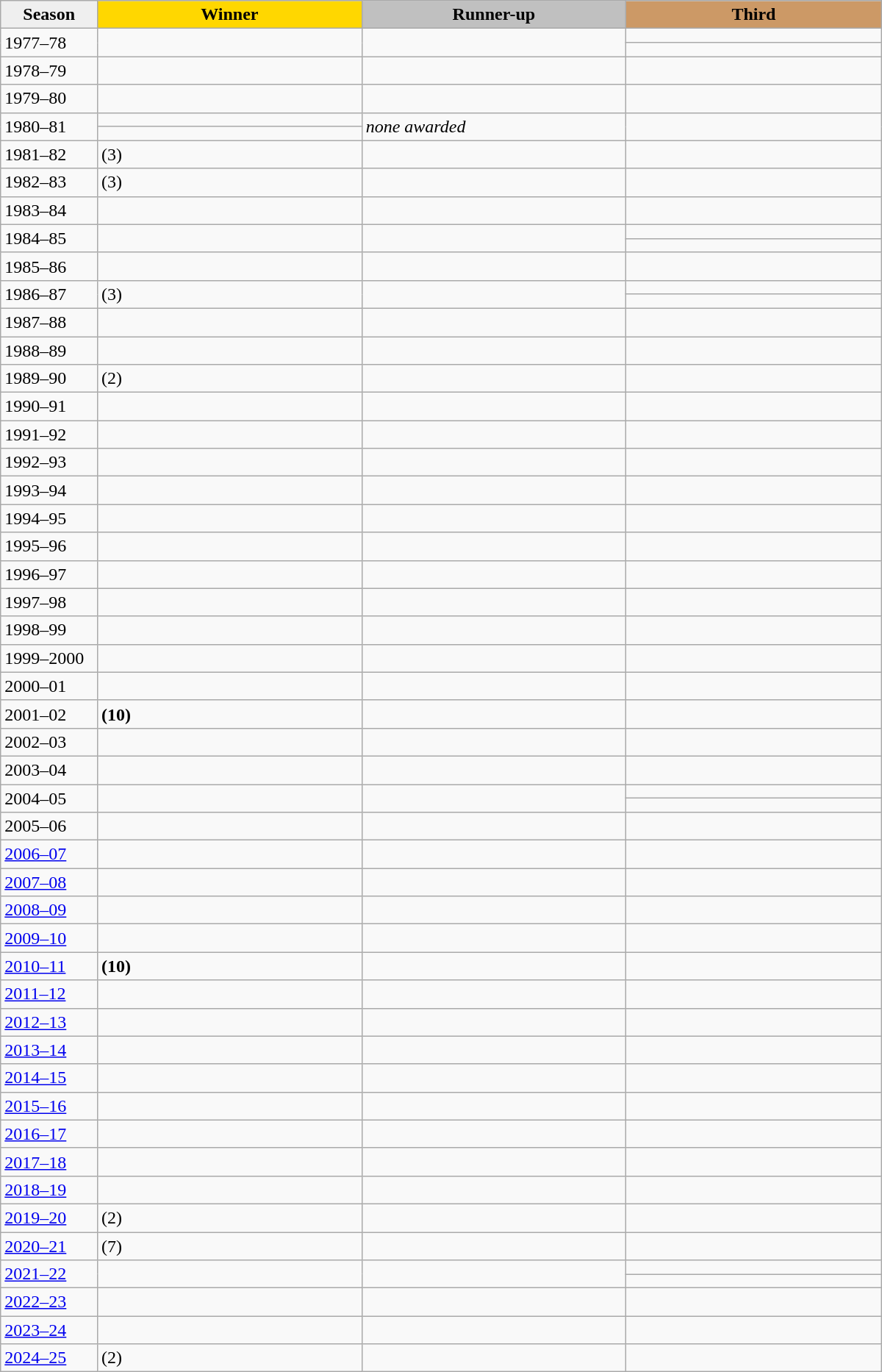<table class="wikitable sortable" style="width:800px;">
<tr>
<th style="width:11%; background:#efefef;">Season</th>
<th style="width:30%; background:gold">Winner</th>
<th style="width:30%; background:silver">Runner-up</th>
<th style="width:29%; background:#CC9966">Third</th>
</tr>
<tr>
<td rowspan=2>1977–78</td>
<td rowspan=2></td>
<td rowspan=2></td>
<td></td>
</tr>
<tr>
<td></td>
</tr>
<tr>
<td>1978–79</td>
<td></td>
<td></td>
<td></td>
</tr>
<tr>
<td>1979–80</td>
<td></td>
<td></td>
<td></td>
</tr>
<tr>
<td rowspan=2>1980–81</td>
<td></td>
<td rowspan=2><em>none awarded</em></td>
<td rowspan=2></td>
</tr>
<tr>
<td></td>
</tr>
<tr>
<td>1981–82</td>
<td> (3)</td>
<td></td>
<td></td>
</tr>
<tr>
<td>1982–83</td>
<td> (3)</td>
<td></td>
<td></td>
</tr>
<tr>
<td>1983–84</td>
<td></td>
<td></td>
<td></td>
</tr>
<tr>
<td rowspan=2>1984–85</td>
<td rowspan=2></td>
<td rowspan=2></td>
<td></td>
</tr>
<tr>
<td></td>
</tr>
<tr>
<td>1985–86</td>
<td></td>
<td></td>
<td></td>
</tr>
<tr>
<td rowspan=2>1986–87</td>
<td rowspan=2> (3)</td>
<td rowspan=2></td>
<td></td>
</tr>
<tr>
<td></td>
</tr>
<tr>
<td>1987–88</td>
<td></td>
<td></td>
<td></td>
</tr>
<tr>
<td>1988–89</td>
<td></td>
<td></td>
<td></td>
</tr>
<tr>
<td>1989–90</td>
<td> (2)</td>
<td></td>
<td></td>
</tr>
<tr>
<td>1990–91</td>
<td></td>
<td></td>
<td></td>
</tr>
<tr>
<td>1991–92</td>
<td></td>
<td></td>
<td></td>
</tr>
<tr>
<td>1992–93</td>
<td></td>
<td></td>
<td></td>
</tr>
<tr>
<td>1993–94</td>
<td></td>
<td></td>
<td></td>
</tr>
<tr>
<td>1994–95</td>
<td></td>
<td></td>
<td></td>
</tr>
<tr>
<td>1995–96</td>
<td></td>
<td></td>
<td></td>
</tr>
<tr>
<td>1996–97</td>
<td></td>
<td></td>
<td></td>
</tr>
<tr>
<td>1997–98</td>
<td></td>
<td></td>
<td></td>
</tr>
<tr>
<td>1998–99</td>
<td></td>
<td></td>
<td></td>
</tr>
<tr>
<td>1999–2000</td>
<td></td>
<td></td>
<td></td>
</tr>
<tr>
<td>2000–01</td>
<td></td>
<td></td>
<td></td>
</tr>
<tr>
<td>2001–02</td>
<td> <strong>(10)</strong></td>
<td></td>
<td></td>
</tr>
<tr>
<td>2002–03</td>
<td></td>
<td></td>
<td></td>
</tr>
<tr>
<td>2003–04</td>
<td></td>
<td></td>
<td></td>
</tr>
<tr>
<td rowspan=2>2004–05</td>
<td rowspan=2></td>
<td rowspan=2></td>
<td></td>
</tr>
<tr>
<td></td>
</tr>
<tr>
<td>2005–06</td>
<td></td>
<td></td>
<td></td>
</tr>
<tr>
<td><a href='#'>2006–07</a></td>
<td></td>
<td></td>
<td></td>
</tr>
<tr>
<td><a href='#'>2007–08</a></td>
<td></td>
<td></td>
<td></td>
</tr>
<tr>
<td><a href='#'>2008–09</a></td>
<td></td>
<td></td>
<td></td>
</tr>
<tr>
<td><a href='#'>2009–10</a></td>
<td></td>
<td></td>
<td></td>
</tr>
<tr>
<td><a href='#'>2010–11</a></td>
<td> <strong>(10)</strong></td>
<td></td>
<td></td>
</tr>
<tr>
<td><a href='#'>2011–12</a></td>
<td></td>
<td></td>
<td></td>
</tr>
<tr>
<td><a href='#'>2012–13</a></td>
<td></td>
<td></td>
<td></td>
</tr>
<tr>
<td><a href='#'>2013–14</a></td>
<td></td>
<td></td>
<td></td>
</tr>
<tr>
<td><a href='#'>2014–15</a></td>
<td></td>
<td></td>
<td></td>
</tr>
<tr>
<td><a href='#'>2015–16</a></td>
<td></td>
<td></td>
<td></td>
</tr>
<tr>
<td><a href='#'>2016–17</a></td>
<td></td>
<td></td>
<td></td>
</tr>
<tr>
<td><a href='#'>2017–18</a></td>
<td></td>
<td></td>
<td></td>
</tr>
<tr>
<td><a href='#'>2018–19</a></td>
<td></td>
<td></td>
<td></td>
</tr>
<tr>
<td><a href='#'>2019–20</a></td>
<td> (2)</td>
<td></td>
<td></td>
</tr>
<tr>
<td><a href='#'>2020–21</a></td>
<td> (7)</td>
<td></td>
<td></td>
</tr>
<tr>
<td rowspan=2><a href='#'>2021–22</a></td>
<td rowspan=2></td>
<td rowspan=2></td>
<td></td>
</tr>
<tr>
<td></td>
</tr>
<tr>
<td><a href='#'>2022–23</a></td>
<td></td>
<td></td>
<td></td>
</tr>
<tr>
<td><a href='#'>2023–24</a></td>
<td></td>
<td></td>
<td></td>
</tr>
<tr>
<td><a href='#'>2024–25</a></td>
<td> (2)</td>
<td></td>
<td></td>
</tr>
</table>
